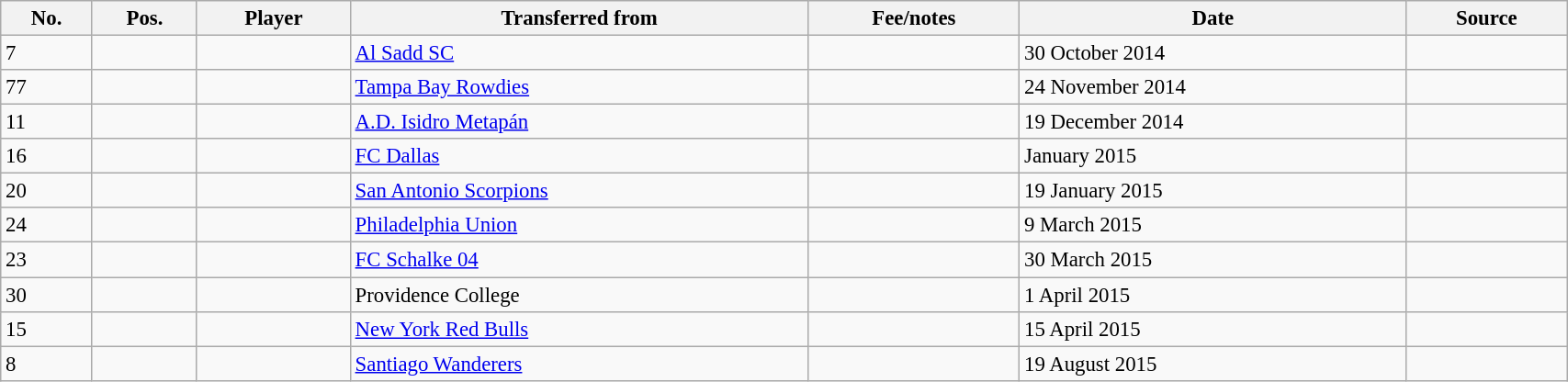<table class="wikitable sortable" style="width:90%; text-align:center; font-size:95%; text-align:left;">
<tr>
<th>No.</th>
<th>Pos.</th>
<th>Player</th>
<th>Transferred from</th>
<th>Fee/notes</th>
<th>Date</th>
<th>Source</th>
</tr>
<tr>
<td>7</td>
<td align=center></td>
<td></td>
<td> <a href='#'>Al Sadd SC</a></td>
<td></td>
<td>30 October 2014</td>
<td></td>
</tr>
<tr>
<td>77</td>
<td align=center></td>
<td></td>
<td> <a href='#'>Tampa Bay Rowdies</a></td>
<td></td>
<td>24 November 2014</td>
<td></td>
</tr>
<tr>
<td>11</td>
<td align=center></td>
<td></td>
<td> <a href='#'>A.D. Isidro Metapán</a></td>
<td></td>
<td>19 December 2014</td>
<td></td>
</tr>
<tr>
<td>16</td>
<td align=center></td>
<td></td>
<td> <a href='#'>FC Dallas</a></td>
<td></td>
<td>January 2015</td>
<td></td>
</tr>
<tr>
<td>20</td>
<td align=center></td>
<td></td>
<td> <a href='#'>San Antonio Scorpions</a></td>
<td></td>
<td>19 January 2015</td>
<td></td>
</tr>
<tr>
<td>24</td>
<td align=center></td>
<td></td>
<td> <a href='#'>Philadelphia Union</a></td>
<td></td>
<td>9 March 2015</td>
<td></td>
</tr>
<tr>
<td>23</td>
<td align=center></td>
<td></td>
<td> <a href='#'>FC Schalke 04</a></td>
<td></td>
<td>30 March 2015</td>
<td></td>
</tr>
<tr>
<td>30</td>
<td align=center></td>
<td></td>
<td> Providence College</td>
<td></td>
<td>1 April 2015</td>
<td></td>
</tr>
<tr>
<td>15</td>
<td align=center></td>
<td></td>
<td> <a href='#'>New York Red Bulls</a></td>
<td></td>
<td>15 April 2015</td>
<td></td>
</tr>
<tr>
<td>8</td>
<td align=center></td>
<td></td>
<td> <a href='#'>Santiago Wanderers</a></td>
<td></td>
<td>19 August 2015</td>
<td></td>
</tr>
</table>
